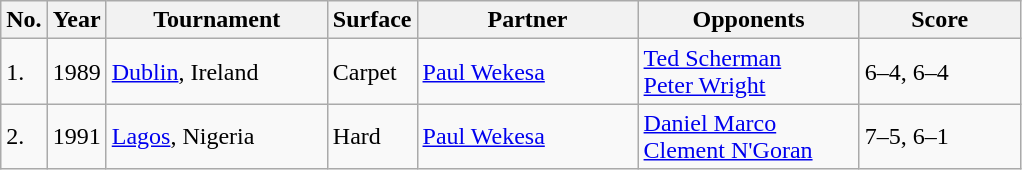<table class="sortable wikitable">
<tr>
<th style="width:20px" class="unsortable">No.</th>
<th style="width:30px">Year</th>
<th style="width:140px">Tournament</th>
<th style="width:50px">Surface</th>
<th style="width:140px">Partner</th>
<th style="width:140px">Opponents</th>
<th style="width:100px" class="unsortable">Score</th>
</tr>
<tr>
<td>1.</td>
<td>1989</td>
<td><a href='#'>Dublin</a>, Ireland</td>
<td>Carpet</td>
<td> <a href='#'>Paul Wekesa</a></td>
<td> <a href='#'>Ted Scherman</a><br> <a href='#'>Peter Wright</a></td>
<td>6–4, 6–4</td>
</tr>
<tr>
<td>2.</td>
<td>1991</td>
<td><a href='#'>Lagos</a>, Nigeria</td>
<td>Hard</td>
<td> <a href='#'>Paul Wekesa</a></td>
<td> <a href='#'>Daniel Marco</a><br> <a href='#'>Clement N'Goran</a></td>
<td>7–5, 6–1</td>
</tr>
</table>
